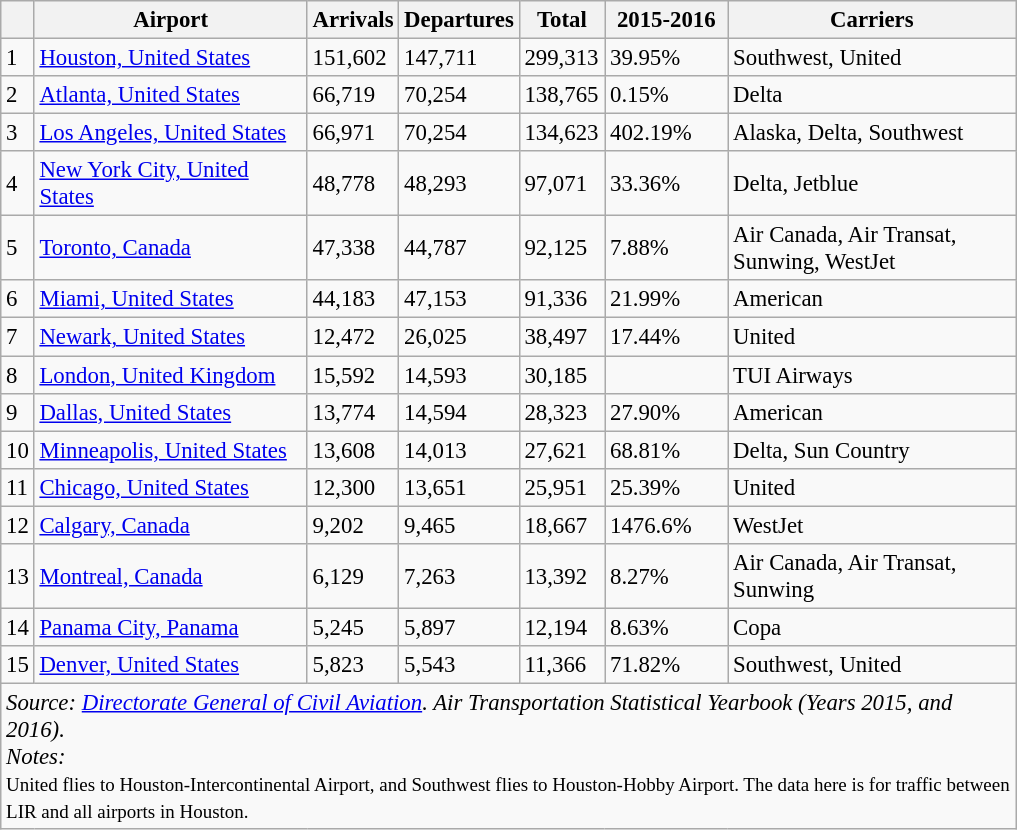<table class="wikitable sortable" style="font-size: 95%" width=align=>
<tr>
<th style="width:10px"></th>
<th style="width:175px">Airport</th>
<th style="width:50px">Arrivals</th>
<th style="width:50px">Departures</th>
<th style="width:50px">Total</th>
<th style="width:75px">2015-2016</th>
<th style="width:185px">Carriers</th>
</tr>
<tr>
<td>1</td>
<td><a href='#'>Houston, United States</a></td>
<td>151,602</td>
<td>147,711</td>
<td>299,313</td>
<td>39.95%</td>
<td>Southwest, United</td>
</tr>
<tr>
<td>2</td>
<td><a href='#'>Atlanta, United States</a></td>
<td>66,719</td>
<td>70,254</td>
<td>138,765</td>
<td>0.15%</td>
<td>Delta</td>
</tr>
<tr>
<td>3</td>
<td><a href='#'>Los Angeles, United States</a></td>
<td>66,971</td>
<td>70,254</td>
<td>134,623</td>
<td>402.19%</td>
<td>Alaska, Delta, Southwest</td>
</tr>
<tr>
<td>4</td>
<td><a href='#'>New York City, United States</a></td>
<td>48,778</td>
<td>48,293</td>
<td>97,071</td>
<td>33.36%</td>
<td>Delta, Jetblue</td>
</tr>
<tr>
<td>5</td>
<td><a href='#'>Toronto, Canada</a></td>
<td>47,338</td>
<td>44,787</td>
<td>92,125</td>
<td>7.88%</td>
<td>Air Canada, Air Transat, Sunwing, WestJet</td>
</tr>
<tr>
<td>6</td>
<td><a href='#'>Miami, United States</a></td>
<td>44,183</td>
<td>47,153</td>
<td>91,336</td>
<td>21.99%</td>
<td>American</td>
</tr>
<tr>
<td>7</td>
<td><a href='#'>Newark, United States</a></td>
<td>12,472</td>
<td>26,025</td>
<td>38,497</td>
<td>17.44%</td>
<td>United</td>
</tr>
<tr>
<td>8</td>
<td><a href='#'>London, United Kingdom</a></td>
<td>15,592</td>
<td>14,593</td>
<td>30,185</td>
<td></td>
<td>TUI Airways</td>
</tr>
<tr>
<td>9</td>
<td><a href='#'>Dallas, United States</a></td>
<td>13,774</td>
<td>14,594</td>
<td>28,323</td>
<td>27.90%</td>
<td>American</td>
</tr>
<tr>
<td>10</td>
<td><a href='#'>Minneapolis, United States</a></td>
<td>13,608</td>
<td>14,013</td>
<td>27,621</td>
<td>68.81%</td>
<td>Delta, Sun Country</td>
</tr>
<tr>
<td>11</td>
<td><a href='#'>Chicago, United States</a></td>
<td>12,300</td>
<td>13,651</td>
<td>25,951</td>
<td>25.39%</td>
<td>United</td>
</tr>
<tr>
<td>12</td>
<td><a href='#'>Calgary, Canada</a></td>
<td>9,202</td>
<td>9,465</td>
<td>18,667</td>
<td>1476.6%</td>
<td>WestJet</td>
</tr>
<tr>
<td>13</td>
<td><a href='#'>Montreal, Canada</a></td>
<td>6,129</td>
<td>7,263</td>
<td>13,392</td>
<td>8.27%</td>
<td>Air Canada, Air Transat, Sunwing</td>
</tr>
<tr>
<td>14</td>
<td><a href='#'>Panama City, Panama</a></td>
<td>5,245</td>
<td>5,897</td>
<td>12,194</td>
<td>8.63%</td>
<td>Copa</td>
</tr>
<tr>
<td>15</td>
<td><a href='#'>Denver, United States</a></td>
<td>5,823</td>
<td>5,543</td>
<td>11,366</td>
<td>71.82%</td>
<td>Southwest, United</td>
</tr>
<tr>
<td colspan="7" style="text-align:left;"><em>Source: <a href='#'>Directorate General of Civil Aviation</a>. Air Transportation Statistical Yearbook (Years 2015, and 2016).<br>Notes:</em><br><small> United flies to Houston-Intercontinental Airport, and Southwest flies to Houston-Hobby Airport. The data here is for traffic between LIR and all airports in Houston.</small></td>
</tr>
</table>
